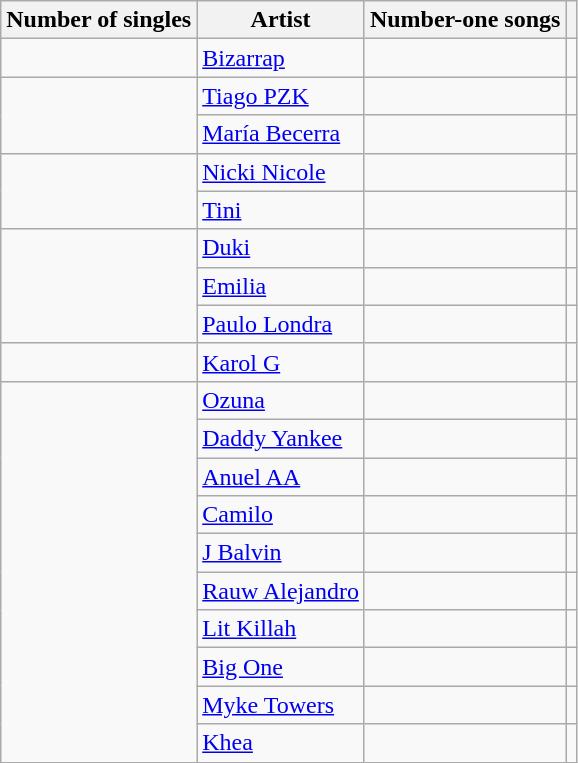<table class="wikitable">
<tr>
<th>Number of singles</th>
<th>Artist</th>
<th>Number-one songs</th>
<th></th>
</tr>
<tr>
<td rowspan="1"></td>
<td><a href='#'>Bizarrap</a></td>
<td></td>
<td></td>
</tr>
<tr>
<td rowspan="2"></td>
<td><a href='#'>Tiago PZK</a></td>
<td></td>
<td></td>
</tr>
<tr>
<td><a href='#'>María Becerra</a></td>
<td></td>
<td></td>
</tr>
<tr>
<td rowspan="2"></td>
<td><a href='#'>Nicki Nicole</a></td>
<td></td>
</tr>
<tr>
<td><a href='#'>Tini</a></td>
<td></td>
<td></td>
</tr>
<tr>
<td rowspan="3"></td>
<td><a href='#'>Duki</a></td>
<td></td>
<td></td>
</tr>
<tr>
<td><a href='#'>Emilia</a></td>
<td></td>
<td></td>
</tr>
<tr>
<td><a href='#'>Paulo Londra</a></td>
<td></td>
<td></td>
</tr>
<tr>
<td rowspan="1"></td>
<td><a href='#'>Karol G</a></td>
<td></td>
<td></td>
</tr>
<tr>
<td rowspan="13"></td>
<td><a href='#'>Ozuna</a></td>
<td></td>
<td></td>
</tr>
<tr>
<td><a href='#'>Daddy Yankee</a></td>
<td></td>
<td></td>
</tr>
<tr>
<td><a href='#'>Anuel AA</a></td>
<td></td>
<td></td>
</tr>
<tr>
<td><a href='#'>Camilo</a></td>
<td></td>
<td></td>
</tr>
<tr>
<td><a href='#'>J Balvin</a></td>
<td></td>
<td></td>
</tr>
<tr>
<td><a href='#'>Rauw Alejandro</a></td>
<td></td>
<td></td>
</tr>
<tr>
<td><a href='#'>Lit Killah</a></td>
<td></td>
<td></td>
</tr>
<tr>
<td><a href='#'>Big One</a></td>
<td></td>
<td></td>
</tr>
<tr>
<td><a href='#'>Myke Towers</a></td>
<td></td>
<td></td>
</tr>
<tr>
<td><a href='#'>Khea</a></td>
<td></td>
<td></td>
</tr>
</table>
